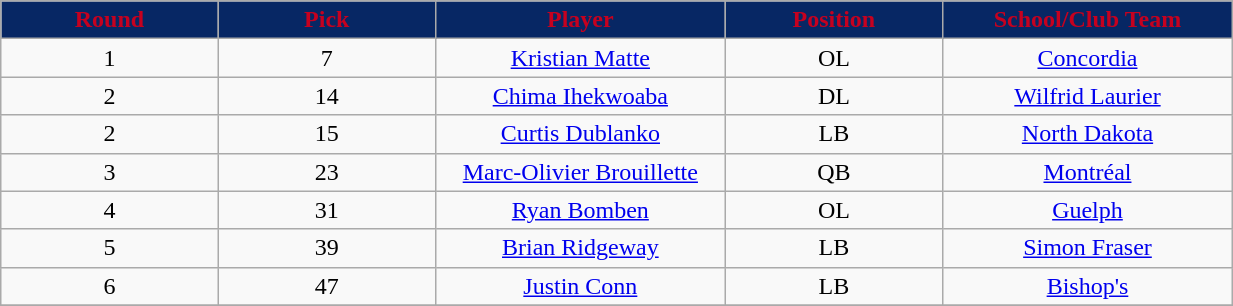<table class="wikitable sortable">
<tr>
<th style="background:#072764;color:#c6011f;" width="15%">Round</th>
<th style="background:#072764;color:#c6011f;" width="15%">Pick</th>
<th style="background:#072764;color:#c6011f;" width="20%">Player</th>
<th style="background:#072764;color:#c6011f;" width="15%">Position</th>
<th style="background:#072764;color:#c6011f;" width="20%">School/Club Team</th>
</tr>
<tr align="center">
<td align=center>1</td>
<td>7</td>
<td><a href='#'>Kristian Matte</a></td>
<td>OL</td>
<td><a href='#'>Concordia</a></td>
</tr>
<tr align="center">
<td align=center>2</td>
<td>14</td>
<td><a href='#'>Chima Ihekwoaba</a></td>
<td>DL</td>
<td><a href='#'>Wilfrid Laurier</a></td>
</tr>
<tr align="center">
<td align=center>2</td>
<td>15</td>
<td><a href='#'>Curtis Dublanko</a></td>
<td>LB</td>
<td><a href='#'>North Dakota</a></td>
</tr>
<tr align="center">
<td align=center>3</td>
<td>23</td>
<td><a href='#'>Marc-Olivier Brouillette</a></td>
<td>QB</td>
<td><a href='#'>Montréal</a></td>
</tr>
<tr align="center">
<td align=center>4</td>
<td>31</td>
<td><a href='#'>Ryan Bomben</a></td>
<td>OL</td>
<td><a href='#'>Guelph</a></td>
</tr>
<tr align="center">
<td align=center>5</td>
<td>39</td>
<td><a href='#'>Brian Ridgeway</a></td>
<td>LB</td>
<td><a href='#'>Simon Fraser</a></td>
</tr>
<tr align="center">
<td align=center>6</td>
<td>47</td>
<td><a href='#'>Justin Conn</a></td>
<td>LB</td>
<td><a href='#'>Bishop's</a></td>
</tr>
<tr>
</tr>
</table>
